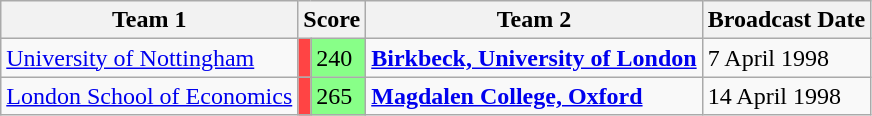<table class="wikitable" border="1">
<tr>
<th>Team 1</th>
<th colspan=2>Score</th>
<th>Team 2</th>
<th>Broadcast Date</th>
</tr>
<tr>
<td><a href='#'>University of Nottingham</a></td>
<td style="background:#ff4444"></td>
<td style="background:#88ff88">240</td>
<td><strong><a href='#'>Birkbeck, University of London</a></strong></td>
<td>7 April 1998</td>
</tr>
<tr>
<td><a href='#'>London School of Economics</a></td>
<td style="background:#ff4444"></td>
<td style="background:#88ff88">265</td>
<td><strong><a href='#'>Magdalen College, Oxford</a></strong></td>
<td>14 April 1998</td>
</tr>
</table>
